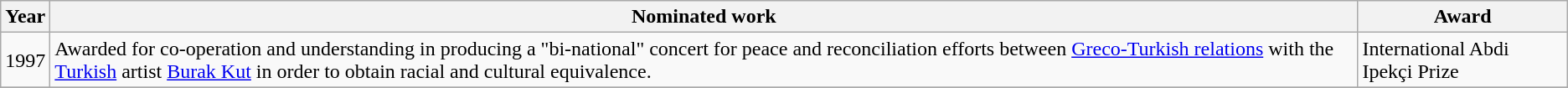<table class="wikitable">
<tr>
<th>Year</th>
<th>Nominated work</th>
<th>Award</th>
</tr>
<tr>
<td>1997</td>
<td>Awarded for co-operation and understanding in producing a "bi-national" concert for peace and reconciliation efforts between <a href='#'>Greco-Turkish relations</a> with the <a href='#'>Turkish</a> artist <a href='#'>Burak Kut</a> in order to obtain racial and cultural equivalence.</td>
<td>International Abdi Ipekçi Prize</td>
</tr>
<tr>
</tr>
</table>
